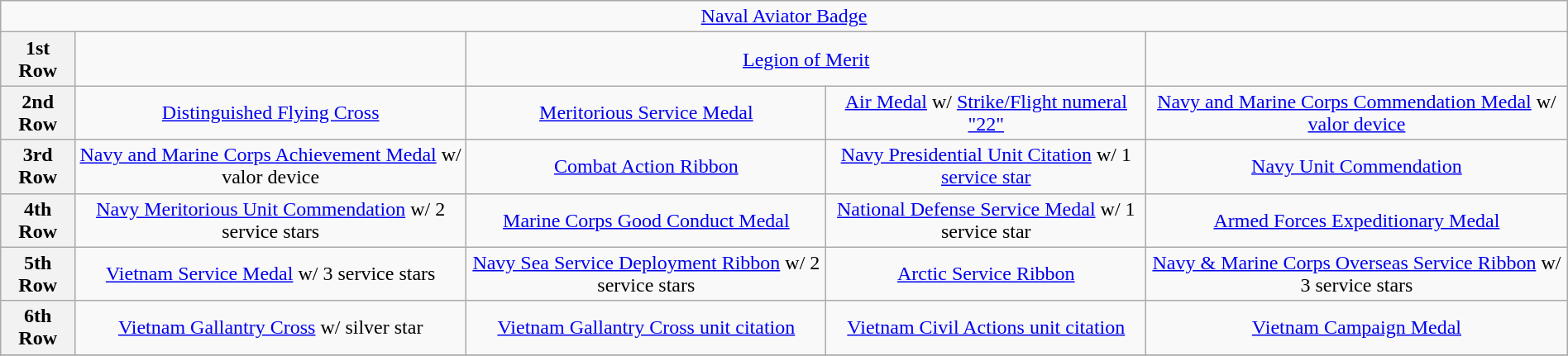<table class="wikitable" style="margin:1em auto; text-align:center;">
<tr>
<td colspan="5"><a href='#'>Naval Aviator Badge</a></td>
</tr>
<tr>
<th>1st Row</th>
<td></td>
<td colspan="2"><a href='#'>Legion of Merit</a></td>
<td></td>
</tr>
<tr>
<th>2nd Row</th>
<td><a href='#'>Distinguished Flying Cross</a></td>
<td><a href='#'>Meritorious Service Medal</a></td>
<td><a href='#'>Air Medal</a> w/ <a href='#'>Strike/Flight numeral "22"</a></td>
<td><a href='#'>Navy and Marine Corps Commendation Medal</a> w/ <a href='#'>valor device</a></td>
</tr>
<tr>
<th>3rd Row</th>
<td><a href='#'>Navy and Marine Corps Achievement Medal</a> w/ valor device</td>
<td><a href='#'>Combat Action Ribbon</a></td>
<td><a href='#'>Navy Presidential Unit Citation</a> w/ 1 <a href='#'>service star</a></td>
<td><a href='#'>Navy Unit Commendation</a></td>
</tr>
<tr>
<th>4th Row</th>
<td><a href='#'>Navy Meritorious Unit Commendation</a> w/ 2 service stars</td>
<td><a href='#'>Marine Corps Good Conduct Medal</a> </td>
<td><a href='#'>National Defense Service Medal</a> w/ 1 service star</td>
<td><a href='#'>Armed Forces Expeditionary Medal</a></td>
</tr>
<tr>
<th>5th Row</th>
<td><a href='#'>Vietnam Service Medal</a> w/ 3 service stars</td>
<td><a href='#'>Navy Sea Service Deployment Ribbon</a> w/ 2 service stars</td>
<td><a href='#'>Arctic Service Ribbon</a></td>
<td><a href='#'>Navy & Marine Corps Overseas Service Ribbon</a> w/ 3 service stars</td>
</tr>
<tr>
<th>6th Row</th>
<td><a href='#'>Vietnam Gallantry Cross</a> w/ silver star</td>
<td><a href='#'>Vietnam Gallantry Cross unit citation</a></td>
<td><a href='#'>Vietnam Civil Actions unit citation</a></td>
<td><a href='#'>Vietnam Campaign Medal</a></td>
</tr>
<tr>
</tr>
</table>
